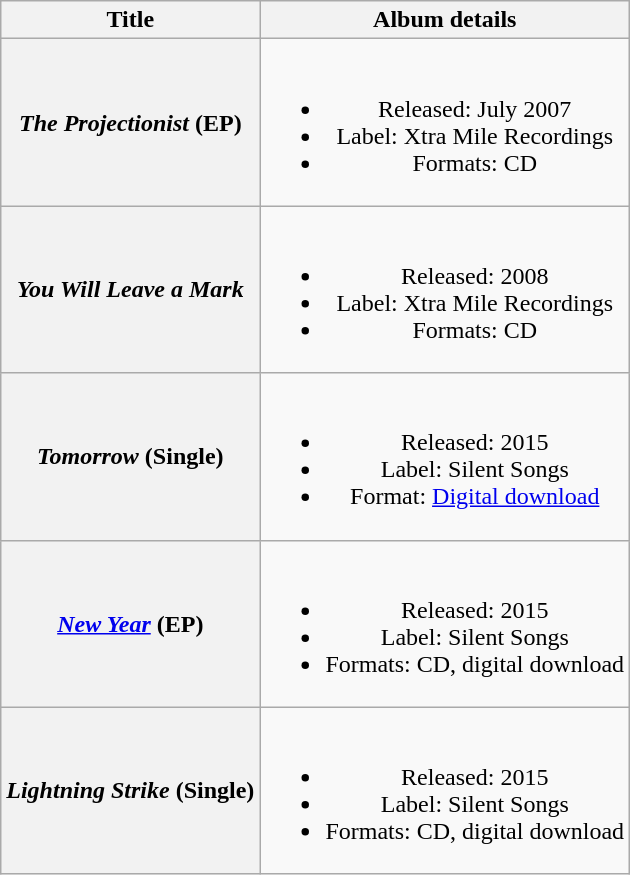<table class="wikitable plainrowheaders" style="text-align:center;">
<tr>
<th scope="col">Title</th>
<th scope="col">Album details</th>
</tr>
<tr>
<th scope="row"><em>The Projectionist</em> (EP)</th>
<td><br><ul><li>Released: July 2007</li><li>Label: Xtra Mile Recordings</li><li>Formats: CD</li></ul></td>
</tr>
<tr>
<th scope="row"><em>You Will Leave a Mark</em></th>
<td><br><ul><li>Released: 2008</li><li>Label: Xtra Mile Recordings</li><li>Formats: CD</li></ul></td>
</tr>
<tr>
<th scope="row"><em>Tomorrow</em> (Single)</th>
<td><br><ul><li>Released: 2015</li><li>Label: Silent Songs</li><li>Format: <a href='#'>Digital download</a></li></ul></td>
</tr>
<tr>
<th scope="row"><em><a href='#'>New Year</a></em> (EP)</th>
<td><br><ul><li>Released: 2015</li><li>Label: Silent Songs</li><li>Formats: CD, digital download</li></ul></td>
</tr>
<tr>
<th scope="row"><em>Lightning Strike</em> (Single)</th>
<td><br><ul><li>Released: 2015</li><li>Label: Silent Songs</li><li>Formats: CD, digital download</li></ul></td>
</tr>
</table>
